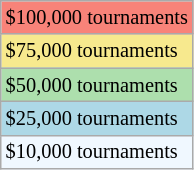<table class="wikitable" style="font-size:85%">
<tr style="background:#f88379;">
<td>$100,000 tournaments</td>
</tr>
<tr style="background:#f7e98e;">
<td>$75,000 tournaments</td>
</tr>
<tr style="background:#addfad;">
<td>$50,000 tournaments</td>
</tr>
<tr style="background:lightblue;">
<td>$25,000 tournaments</td>
</tr>
<tr style="background:#f0f8ff;">
<td>$10,000 tournaments</td>
</tr>
</table>
